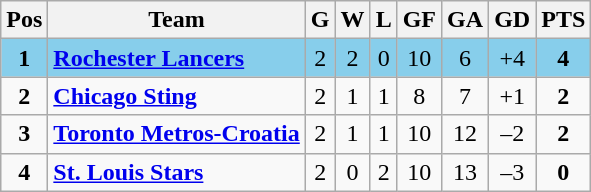<table class="wikitable sortable">
<tr>
<th>Pos</th>
<th>Team</th>
<th>G</th>
<th>W</th>
<th>L</th>
<th>GF</th>
<th>GA</th>
<th>GD</th>
<th>PTS</th>
</tr>
<tr style="background:skyblue;">
<td align=center><strong>1</strong></td>
<td><strong><a href='#'>Rochester Lancers</a></strong></td>
<td align=center>2</td>
<td align=center>2</td>
<td align=center>0</td>
<td align=center>10</td>
<td align=center>6</td>
<td align=center>+4</td>
<td align=center><strong>4</strong></td>
</tr>
<tr>
<td align=center><strong>2</strong></td>
<td><strong><a href='#'>Chicago Sting</a></strong></td>
<td align=center>2</td>
<td align=center>1</td>
<td align=center>1</td>
<td align=center>8</td>
<td align=center>7</td>
<td align=center>+1</td>
<td align=center><strong>2</strong></td>
</tr>
<tr>
<td align=center><strong>3</strong></td>
<td><strong><a href='#'>Toronto Metros-Croatia</a></strong></td>
<td align=center>2</td>
<td align=center>1</td>
<td align=center>1</td>
<td align=center>10</td>
<td align=center>12</td>
<td align=center>–2</td>
<td align=center><strong>2</strong></td>
</tr>
<tr>
<td align=center><strong>4</strong></td>
<td><strong><a href='#'>St. Louis Stars</a></strong></td>
<td align=center>2</td>
<td align=center>0</td>
<td align=center>2</td>
<td align=center>10</td>
<td align=center>13</td>
<td align=center>–3</td>
<td align=center><strong>0</strong></td>
</tr>
</table>
